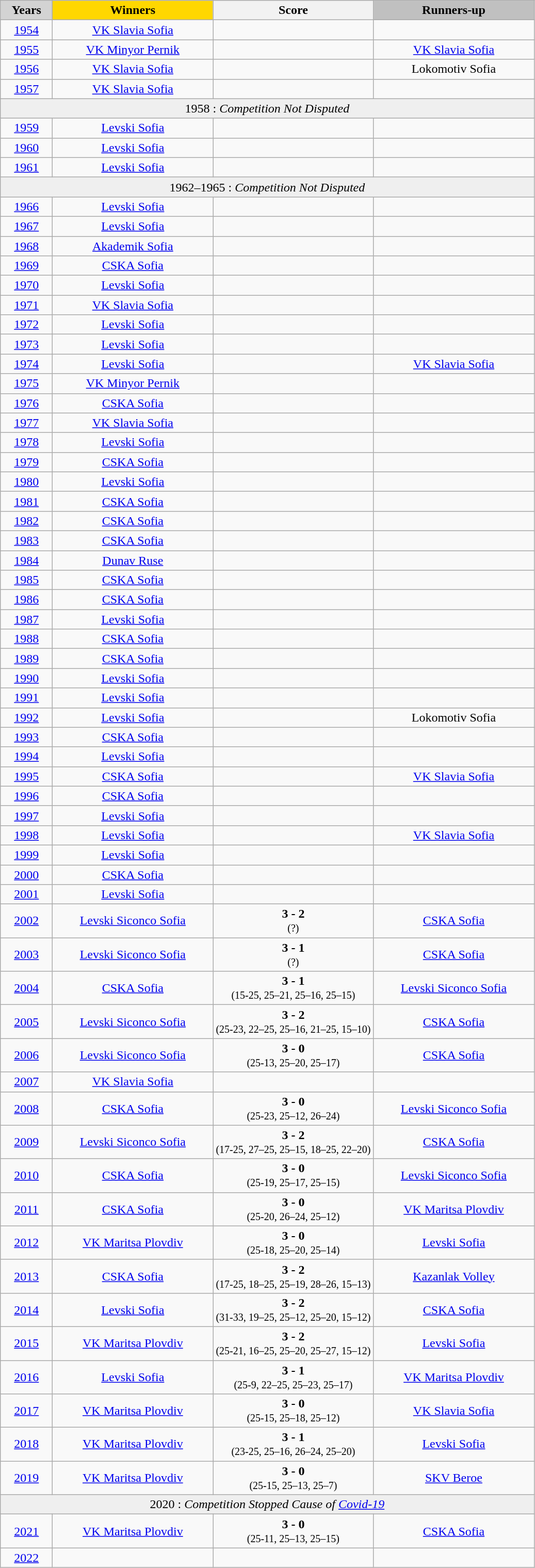<table class="wikitable">
<tr>
<th width=60; style="background:#d3d3d3">Years</th>
<th width=200; style="background:gold">Winners</th>
<th width=200>Score</th>
<th width=200; style="background:silver">Runners-up</th>
</tr>
<tr align=center>
<td><a href='#'>1954</a></td>
<td><a href='#'>VK Slavia Sofia</a></td>
<td></td>
<td></td>
</tr>
<tr align=center>
<td><a href='#'>1955</a></td>
<td><a href='#'>VK Minyor Pernik</a></td>
<td></td>
<td><a href='#'>VK Slavia Sofia</a></td>
</tr>
<tr align=center>
<td><a href='#'>1956</a></td>
<td><a href='#'>VK Slavia Sofia</a></td>
<td></td>
<td>Lokomotiv Sofia</td>
</tr>
<tr align=center>
<td><a href='#'>1957</a></td>
<td><a href='#'>VK Slavia Sofia</a></td>
<td></td>
<td></td>
</tr>
<tr align=center>
<td colspan=4 bgcolor=efefef>1958 : <em>Competition Not Disputed</em></td>
</tr>
<tr align=center>
<td><a href='#'>1959</a></td>
<td><a href='#'>Levski Sofia</a></td>
<td></td>
<td></td>
</tr>
<tr align=center>
<td><a href='#'>1960</a></td>
<td><a href='#'>Levski Sofia</a></td>
<td></td>
<td></td>
</tr>
<tr align=center>
<td><a href='#'>1961</a></td>
<td><a href='#'>Levski Sofia</a></td>
<td></td>
<td></td>
</tr>
<tr align=center>
<td colspan=4 bgcolor=efefef>1962–1965 : <em>Competition Not Disputed </em></td>
</tr>
<tr align=center>
<td><a href='#'>1966</a></td>
<td><a href='#'>Levski Sofia</a></td>
<td></td>
<td></td>
</tr>
<tr align=center>
<td><a href='#'>1967</a></td>
<td><a href='#'>Levski Sofia</a></td>
<td></td>
<td></td>
</tr>
<tr align=center>
<td><a href='#'>1968</a></td>
<td><a href='#'>Akademik Sofia</a></td>
<td></td>
<td></td>
</tr>
<tr align=center>
<td><a href='#'>1969</a></td>
<td><a href='#'>CSKA Sofia</a></td>
<td></td>
<td></td>
</tr>
<tr align=center>
<td><a href='#'>1970</a></td>
<td><a href='#'>Levski Sofia</a></td>
<td></td>
<td></td>
</tr>
<tr align=center>
<td><a href='#'>1971</a></td>
<td><a href='#'>VK Slavia Sofia</a></td>
<td></td>
<td></td>
</tr>
<tr align=center>
<td><a href='#'>1972</a></td>
<td><a href='#'>Levski Sofia</a></td>
<td></td>
<td></td>
</tr>
<tr align=center>
<td><a href='#'>1973</a></td>
<td><a href='#'>Levski Sofia</a></td>
<td></td>
<td></td>
</tr>
<tr align=center>
<td><a href='#'>1974</a></td>
<td><a href='#'>Levski Sofia</a></td>
<td></td>
<td><a href='#'>VK Slavia Sofia</a></td>
</tr>
<tr align=center>
<td><a href='#'>1975</a></td>
<td><a href='#'>VK Minyor Pernik</a></td>
<td></td>
<td></td>
</tr>
<tr align=center>
<td><a href='#'>1976</a></td>
<td><a href='#'>CSKA Sofia</a></td>
<td></td>
<td></td>
</tr>
<tr align=center>
<td><a href='#'>1977</a></td>
<td><a href='#'>VK Slavia Sofia</a></td>
<td></td>
<td></td>
</tr>
<tr align=center>
<td><a href='#'>1978</a></td>
<td><a href='#'>Levski Sofia</a></td>
<td></td>
<td></td>
</tr>
<tr align=center>
<td><a href='#'>1979</a></td>
<td><a href='#'>CSKA Sofia</a></td>
<td></td>
<td></td>
</tr>
<tr align=center>
<td><a href='#'>1980</a></td>
<td><a href='#'>Levski Sofia</a></td>
<td></td>
<td></td>
</tr>
<tr align=center>
<td><a href='#'>1981</a></td>
<td><a href='#'>CSKA Sofia</a></td>
<td></td>
<td></td>
</tr>
<tr align=center>
<td><a href='#'>1982</a></td>
<td><a href='#'>CSKA Sofia</a></td>
<td></td>
<td></td>
</tr>
<tr align=center>
<td><a href='#'>1983</a></td>
<td><a href='#'>CSKA Sofia</a></td>
<td></td>
<td></td>
</tr>
<tr align=center>
<td><a href='#'>1984</a></td>
<td><a href='#'>Dunav Ruse</a></td>
<td></td>
<td></td>
</tr>
<tr align=center>
<td><a href='#'>1985</a></td>
<td><a href='#'>CSKA Sofia</a></td>
<td></td>
<td></td>
</tr>
<tr align=center>
<td><a href='#'>1986</a></td>
<td><a href='#'>CSKA Sofia</a></td>
<td></td>
<td></td>
</tr>
<tr align=center>
<td><a href='#'>1987</a></td>
<td><a href='#'>Levski Sofia</a></td>
<td></td>
<td></td>
</tr>
<tr align=center>
<td><a href='#'>1988</a></td>
<td><a href='#'>CSKA Sofia</a></td>
<td></td>
<td></td>
</tr>
<tr align=center>
<td><a href='#'>1989</a></td>
<td><a href='#'>CSKA Sofia</a></td>
<td></td>
<td></td>
</tr>
<tr align=center>
<td><a href='#'>1990</a></td>
<td><a href='#'>Levski Sofia</a></td>
<td></td>
<td></td>
</tr>
<tr align=center>
<td><a href='#'>1991</a></td>
<td><a href='#'>Levski Sofia</a></td>
<td></td>
<td></td>
</tr>
<tr align=center>
<td><a href='#'>1992</a></td>
<td><a href='#'>Levski Sofia</a></td>
<td></td>
<td>Lokomotiv Sofia</td>
</tr>
<tr align=center>
<td><a href='#'>1993</a></td>
<td><a href='#'>CSKA Sofia</a></td>
<td></td>
<td></td>
</tr>
<tr align=center>
<td><a href='#'>1994</a></td>
<td><a href='#'>Levski Sofia</a></td>
<td></td>
<td></td>
</tr>
<tr align=center>
<td><a href='#'>1995</a></td>
<td><a href='#'>CSKA Sofia</a></td>
<td></td>
<td><a href='#'>VK Slavia Sofia</a></td>
</tr>
<tr align=center>
<td><a href='#'>1996</a></td>
<td><a href='#'>CSKA Sofia</a></td>
<td></td>
<td></td>
</tr>
<tr align=center>
<td><a href='#'>1997</a></td>
<td><a href='#'>Levski Sofia</a></td>
<td></td>
<td></td>
</tr>
<tr align=center>
<td><a href='#'>1998</a></td>
<td><a href='#'>Levski Sofia</a></td>
<td></td>
<td><a href='#'>VK Slavia Sofia</a></td>
</tr>
<tr align=center>
<td><a href='#'>1999</a></td>
<td><a href='#'>Levski Sofia</a></td>
<td></td>
<td></td>
</tr>
<tr align=center>
<td><a href='#'>2000</a></td>
<td><a href='#'>CSKA Sofia</a></td>
<td></td>
<td></td>
</tr>
<tr align=center>
<td><a href='#'>2001</a></td>
<td><a href='#'>Levski Sofia</a></td>
<td></td>
<td></td>
</tr>
<tr align=center>
<td><a href='#'>2002</a></td>
<td><a href='#'>Levski Siconco Sofia</a></td>
<td><strong>3 - 2</strong><br><small>(?)</small></td>
<td><a href='#'>CSKA Sofia</a></td>
</tr>
<tr align=center>
<td><a href='#'>2003</a></td>
<td><a href='#'>Levski Siconco Sofia</a></td>
<td><strong>3 - 1</strong><br><small>(?)</small></td>
<td><a href='#'>CSKA Sofia</a></td>
</tr>
<tr align=center>
<td><a href='#'>2004</a></td>
<td><a href='#'>CSKA Sofia</a></td>
<td><strong>3 - 1</strong><br><small>(15-25, 25–21, 25–16, 25–15)</small></td>
<td><a href='#'>Levski Siconco Sofia</a></td>
</tr>
<tr align=center>
<td><a href='#'>2005</a></td>
<td><a href='#'>Levski Siconco Sofia</a></td>
<td><strong>3 - 2</strong><br><small>(25-23, 22–25, 25–16, 21–25, 15–10)</small></td>
<td><a href='#'>CSKA Sofia</a></td>
</tr>
<tr align=center>
<td><a href='#'>2006</a></td>
<td><a href='#'>Levski Siconco Sofia</a></td>
<td><strong>3 - 0</strong><br><small>(25-13, 25–20, 25–17)</small></td>
<td><a href='#'>CSKA Sofia</a></td>
</tr>
<tr align=center>
<td><a href='#'>2007</a></td>
<td><a href='#'>VK Slavia Sofia</a></td>
<td></td>
<td></td>
</tr>
<tr align=center>
<td><a href='#'>2008</a></td>
<td><a href='#'>CSKA Sofia</a></td>
<td><strong>3 - 0</strong><br><small>(25-23, 25–12, 26–24)</small></td>
<td><a href='#'>Levski Siconco Sofia</a></td>
</tr>
<tr align=center>
<td><a href='#'>2009</a></td>
<td><a href='#'>Levski Siconco Sofia</a></td>
<td><strong>3 - 2</strong><br><small>(17-25, 27–25, 25–15, 18–25, 22–20)</small></td>
<td><a href='#'>CSKA Sofia</a></td>
</tr>
<tr align=center>
<td><a href='#'>2010</a></td>
<td><a href='#'>CSKA Sofia</a></td>
<td><strong>3 - 0</strong><br><small>(25-19, 25–17, 25–15)</small></td>
<td><a href='#'>Levski Siconco Sofia</a></td>
</tr>
<tr align=center>
<td><a href='#'>2011</a></td>
<td><a href='#'>CSKA Sofia</a></td>
<td><strong>3 - 0</strong><br><small>(25-20, 26–24, 25–12)</small></td>
<td><a href='#'>VK Maritsa Plovdiv</a></td>
</tr>
<tr align=center>
<td><a href='#'>2012</a></td>
<td><a href='#'>VK Maritsa Plovdiv</a></td>
<td><strong>3 - 0</strong><br><small>(25-18, 25–20, 25–14)</small></td>
<td><a href='#'>Levski Sofia</a></td>
</tr>
<tr align=center>
<td><a href='#'>2013</a></td>
<td><a href='#'>CSKA Sofia</a></td>
<td><strong>3 - 2</strong><br><small>(17-25, 18–25, 25–19, 28–26, 15–13)</small></td>
<td><a href='#'>Kazanlak Volley</a></td>
</tr>
<tr align=center>
<td><a href='#'>2014</a></td>
<td><a href='#'>Levski Sofia</a></td>
<td><strong>3 - 2</strong><br><small>(31-33, 19–25, 25–12, 25–20, 15–12)</small></td>
<td><a href='#'>CSKA Sofia</a></td>
</tr>
<tr align=center>
<td><a href='#'>2015</a></td>
<td><a href='#'>VK Maritsa Plovdiv</a></td>
<td><strong>3 - 2</strong><br><small>(25-21, 16–25, 25–20, 25–27, 15–12)</small></td>
<td><a href='#'>Levski Sofia</a></td>
</tr>
<tr align=center>
<td><a href='#'>2016</a></td>
<td><a href='#'>Levski Sofia</a></td>
<td><strong>3 - 1</strong><br><small>(25-9, 22–25, 25–23, 25–17)</small></td>
<td><a href='#'>VK Maritsa Plovdiv</a></td>
</tr>
<tr align=center>
<td><a href='#'>2017</a></td>
<td><a href='#'>VK Maritsa Plovdiv</a></td>
<td><strong>3 - 0</strong><br><small>(25-15, 25–18, 25–12)</small></td>
<td><a href='#'>VK Slavia Sofia</a></td>
</tr>
<tr align=center>
<td><a href='#'>2018</a></td>
<td><a href='#'>VK Maritsa Plovdiv</a></td>
<td><strong>3 - 1</strong><br><small>(23-25, 25–16, 26–24, 25–20)</small></td>
<td><a href='#'>Levski Sofia</a></td>
</tr>
<tr align=center>
<td><a href='#'>2019</a></td>
<td><a href='#'>VK Maritsa Plovdiv</a></td>
<td><strong>3 - 0</strong><br><small>(25-15, 25–13, 25–7)</small></td>
<td><a href='#'>SKV Beroe</a></td>
</tr>
<tr align=center>
<td colspan=4 bgcolor=efefef>2020 : <em>Competition Stopped Cause of <a href='#'>Covid-19</a></em></td>
</tr>
<tr align=center>
<td><a href='#'>2021</a></td>
<td><a href='#'>VK Maritsa Plovdiv</a></td>
<td><strong>3 - 0</strong><br><small>(25-11, 25–13, 25–15)</small></td>
<td><a href='#'>CSKA Sofia</a></td>
</tr>
<tr align=center>
<td><a href='#'>2022</a></td>
<td></td>
<td></td>
<td></td>
</tr>
</table>
